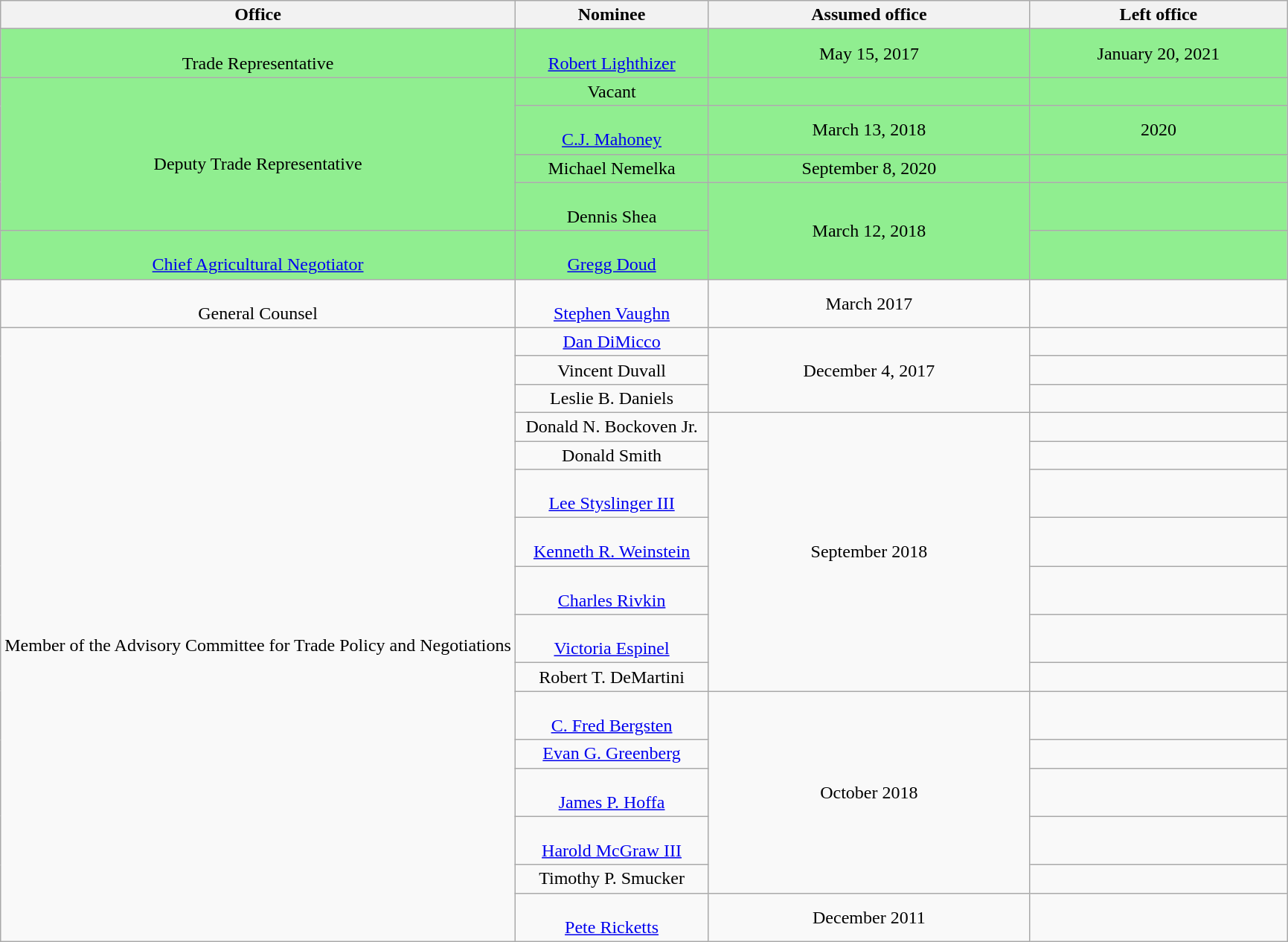<table class="wikitable sortable" style="text-align:center">
<tr>
<th style="width:40%;">Office</th>
<th style="width:15%;">Nominee</th>
<th style="width:25%;" data-sort- type="date">Assumed office</th>
<th style="width:20%;" data-sort- type="date">Left office</th>
</tr>
<tr style="background:lightgreen">
<td><br>Trade Representative</td>
<td><br><a href='#'>Robert Lighthizer</a></td>
<td>May 15, 2017<br></td>
<td>January 20, 2021</td>
</tr>
<tr style="background:lightgreen;">
<td rowspan="4"><br>Deputy Trade Representative</td>
<td>Vacant</td>
<td></td>
<td></td>
</tr>
<tr style="background:lightgreen;">
<td><br><a href='#'>C.J. Mahoney</a></td>
<td>March 13, 2018<br></td>
<td>2020</td>
</tr>
<tr style="background:lightgreen;">
<td>Michael Nemelka</td>
<td>September 8, 2020</td>
<td></td>
</tr>
<tr style="background:lightgreen;">
<td><br>Dennis Shea</td>
<td rowspan="2">March 12, 2018<br></td>
<td></td>
</tr>
<tr style="background:lightgreen;">
<td><br><a href='#'>Chief Agricultural Negotiator</a></td>
<td><br><a href='#'>Gregg Doud</a></td>
<td></td>
</tr>
<tr>
<td><br>General Counsel</td>
<td><br><a href='#'>Stephen Vaughn</a></td>
<td>March 2017</td>
<td></td>
</tr>
<tr>
<td rowspan="16"><br>Member of the Advisory Committee for Trade Policy and Negotiations</td>
<td><a href='#'>Dan DiMicco</a></td>
<td rowspan="3">December 4, 2017</td>
<td></td>
</tr>
<tr>
<td>Vincent Duvall</td>
<td></td>
</tr>
<tr>
<td>Leslie B. Daniels</td>
<td></td>
</tr>
<tr>
<td>Donald N. Bockoven Jr.</td>
<td rowspan="7">September 2018</td>
<td></td>
</tr>
<tr>
<td>Donald Smith</td>
<td></td>
</tr>
<tr>
<td><br><a href='#'>Lee Styslinger III</a></td>
<td></td>
</tr>
<tr>
<td><br><a href='#'>Kenneth R. Weinstein</a></td>
<td></td>
</tr>
<tr>
<td><br><a href='#'>Charles Rivkin</a></td>
<td></td>
</tr>
<tr>
<td><br><a href='#'>Victoria Espinel</a></td>
<td></td>
</tr>
<tr>
<td>Robert T. DeMartini</td>
<td></td>
</tr>
<tr>
<td><br><a href='#'>C. Fred Bergsten</a></td>
<td rowspan="5">October 2018</td>
<td></td>
</tr>
<tr>
<td><a href='#'>Evan G. Greenberg</a></td>
<td></td>
</tr>
<tr>
<td><br><a href='#'>James P. Hoffa</a></td>
<td></td>
</tr>
<tr>
<td><br> <a href='#'>Harold McGraw III</a></td>
<td></td>
</tr>
<tr>
<td>Timothy P. Smucker</td>
<td></td>
</tr>
<tr>
<td><br><a href='#'>Pete Ricketts</a></td>
<td>December 2011</td>
<td></td>
</tr>
</table>
